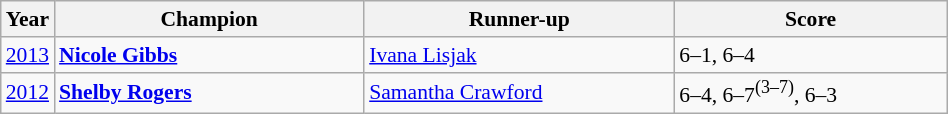<table class="wikitable" style="font-size:90%">
<tr>
<th>Year</th>
<th width="200">Champion</th>
<th width="200">Runner-up</th>
<th width="175">Score</th>
</tr>
<tr>
<td><a href='#'>2013</a></td>
<td> <strong><a href='#'>Nicole Gibbs</a></strong></td>
<td> <a href='#'>Ivana Lisjak</a></td>
<td>6–1, 6–4</td>
</tr>
<tr>
<td><a href='#'>2012</a></td>
<td> <strong><a href='#'>Shelby Rogers</a></strong></td>
<td> <a href='#'>Samantha Crawford</a></td>
<td>6–4, 6–7<sup>(3–7)</sup>, 6–3</td>
</tr>
</table>
